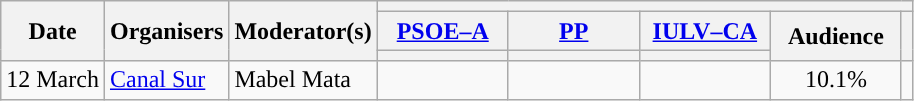<table class="wikitable" style="text-align:center;">
<tr>
<th rowspan="3">Date</th>
<th rowspan="3">Organisers</th>
<th rowspan="3">Moderator(s)</th>
<th colspan="5">    </th>
</tr>
<tr>
<th scope="col" style="width:5em;"><a href='#'>PSOE–A</a></th>
<th scope="col" style="width:5em;"><a href='#'>PP</a></th>
<th scope="col" style="width:5em;"><a href='#'>IULV–CA</a></th>
<th rowspan="2" scope="col" style="width:5em;">Audience</th>
<th rowspan="2"></th>
</tr>
<tr>
<th style="color:inherit;background:"></th>
<th style="color:inherit;background:"></th>
<th style="color:inherit;background:"></th>
</tr>
<tr>
<td style="white-space:nowrap; text-align:left;">12 March</td>
<td style="white-space:nowrap; text-align:left;"><a href='#'>Canal Sur</a></td>
<td style="white-space:nowrap; text-align:left;">Mabel Mata</td>
<td></td>
<td></td>
<td></td>
<td>10.1%<br></td>
<td><br></td>
</tr>
</table>
